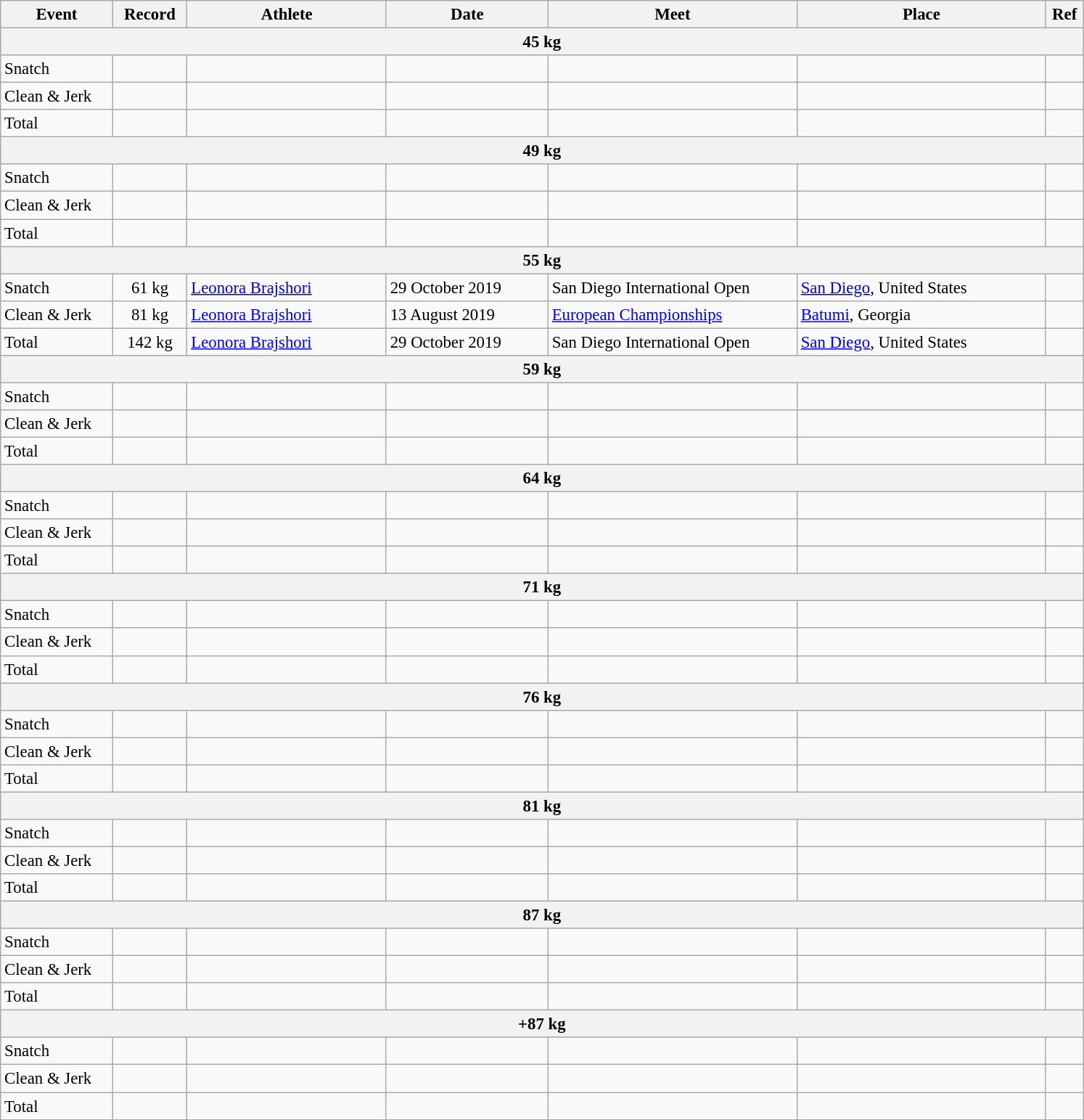<table class="wikitable" style="font-size:95%;">
<tr>
<th width=9%>Event</th>
<th width=6%>Record</th>
<th width=16%>Athlete</th>
<th width=13%>Date</th>
<th width=20%>Meet</th>
<th width=20%>Place</th>
<th width=3%>Ref</th>
</tr>
<tr bgcolor="#DDDDDD">
<th colspan="7">45 kg</th>
</tr>
<tr>
<td>Snatch</td>
<td align="center"></td>
<td></td>
<td></td>
<td></td>
<td></td>
<td></td>
</tr>
<tr>
<td>Clean & Jerk</td>
<td align="center"></td>
<td></td>
<td></td>
<td></td>
<td></td>
<td></td>
</tr>
<tr>
<td>Total</td>
<td align="center"></td>
<td></td>
<td></td>
<td></td>
<td></td>
<td></td>
</tr>
<tr bgcolor="#DDDDDD">
<th colspan="7">49 kg</th>
</tr>
<tr>
<td>Snatch</td>
<td align="center"></td>
<td></td>
<td></td>
<td></td>
<td></td>
<td></td>
</tr>
<tr>
<td>Clean & Jerk</td>
<td align="center"></td>
<td></td>
<td></td>
<td></td>
<td></td>
<td></td>
</tr>
<tr>
<td>Total</td>
<td align="center"></td>
<td></td>
<td></td>
<td></td>
<td></td>
<td></td>
</tr>
<tr bgcolor="#DDDDDD">
<th colspan="7">55 kg</th>
</tr>
<tr>
<td>Snatch</td>
<td align="center">61 kg</td>
<td><a href='#'>Leonora Brajshori</a></td>
<td>29 October 2019</td>
<td>San Diego International Open</td>
<td><a href='#'>San Diego</a>, United States</td>
<td></td>
</tr>
<tr>
<td>Clean & Jerk</td>
<td align="center">81 kg</td>
<td><a href='#'>Leonora Brajshori</a></td>
<td>13 August 2019</td>
<td><a href='#'>European Championships</a></td>
<td><a href='#'>Batumi</a>, Georgia</td>
<td></td>
</tr>
<tr>
<td>Total</td>
<td align="center">142 kg</td>
<td><a href='#'>Leonora Brajshori</a></td>
<td>29 October 2019</td>
<td>San Diego International Open</td>
<td><a href='#'>San Diego</a>, United States</td>
<td></td>
</tr>
<tr bgcolor="#DDDDDD">
<th colspan="7">59 kg</th>
</tr>
<tr>
<td>Snatch</td>
<td align="center"></td>
<td></td>
<td></td>
<td></td>
<td></td>
<td></td>
</tr>
<tr>
<td>Clean & Jerk</td>
<td align="center"></td>
<td></td>
<td></td>
<td></td>
<td></td>
<td></td>
</tr>
<tr>
<td>Total</td>
<td align="center"></td>
<td></td>
<td></td>
<td></td>
<td></td>
<td></td>
</tr>
<tr bgcolor="#DDDDDD">
<th colspan="7">64 kg</th>
</tr>
<tr>
<td>Snatch</td>
<td align="center"></td>
<td></td>
<td></td>
<td></td>
<td></td>
<td></td>
</tr>
<tr>
<td>Clean & Jerk</td>
<td align="center"></td>
<td></td>
<td></td>
<td></td>
<td></td>
<td></td>
</tr>
<tr>
<td>Total</td>
<td align="center"></td>
<td></td>
<td></td>
<td></td>
<td></td>
<td></td>
</tr>
<tr bgcolor="#DDDDDD">
<th colspan="7">71 kg</th>
</tr>
<tr>
<td>Snatch</td>
<td align="center"></td>
<td></td>
<td></td>
<td></td>
<td></td>
<td></td>
</tr>
<tr>
<td>Clean & Jerk</td>
<td align="center"></td>
<td></td>
<td></td>
<td></td>
<td></td>
<td></td>
</tr>
<tr>
<td>Total</td>
<td align="center"></td>
<td></td>
<td></td>
<td></td>
<td></td>
<td></td>
</tr>
<tr bgcolor="#DDDDDD">
<th colspan="7">76 kg</th>
</tr>
<tr>
<td>Snatch</td>
<td align="center"></td>
<td></td>
<td></td>
<td></td>
<td></td>
<td></td>
</tr>
<tr>
<td>Clean & Jerk</td>
<td align="center"></td>
<td></td>
<td></td>
<td></td>
<td></td>
<td></td>
</tr>
<tr>
<td>Total</td>
<td align="center"></td>
<td></td>
<td></td>
<td></td>
<td></td>
<td></td>
</tr>
<tr bgcolor="#DDDDDD">
<th colspan="7">81 kg</th>
</tr>
<tr>
<td>Snatch</td>
<td align="center"></td>
<td></td>
<td></td>
<td></td>
<td></td>
<td></td>
</tr>
<tr>
<td>Clean & Jerk</td>
<td align="center"></td>
<td></td>
<td></td>
<td></td>
<td></td>
<td></td>
</tr>
<tr>
<td>Total</td>
<td align="center"></td>
<td></td>
<td></td>
<td></td>
<td></td>
<td></td>
</tr>
<tr bgcolor="#DDDDDD">
<th colspan="7">87 kg</th>
</tr>
<tr>
<td>Snatch</td>
<td align="center"></td>
<td></td>
<td></td>
<td></td>
<td></td>
<td></td>
</tr>
<tr>
<td>Clean & Jerk</td>
<td align="center"></td>
<td></td>
<td></td>
<td></td>
<td></td>
<td></td>
</tr>
<tr>
<td>Total</td>
<td align="center"></td>
<td></td>
<td></td>
<td></td>
<td></td>
<td></td>
</tr>
<tr bgcolor="#DDDDDD">
<th colspan="7">+87 kg</th>
</tr>
<tr>
<td>Snatch</td>
<td align="center"></td>
<td></td>
<td></td>
<td></td>
<td></td>
<td></td>
</tr>
<tr>
<td>Clean & Jerk</td>
<td align="center"></td>
<td></td>
<td></td>
<td></td>
<td></td>
<td></td>
</tr>
<tr>
<td>Total</td>
<td align="center"></td>
<td></td>
<td></td>
<td></td>
<td></td>
<td></td>
</tr>
</table>
